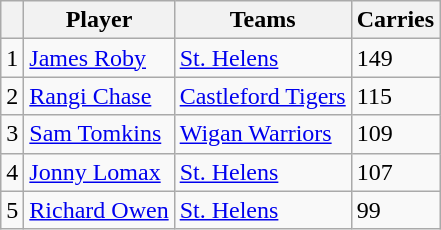<table class="wikitable">
<tr>
<th></th>
<th>Player</th>
<th>Teams</th>
<th>Carries</th>
</tr>
<tr>
<td>1</td>
<td><a href='#'>James Roby</a></td>
<td><a href='#'>St. Helens</a></td>
<td>149</td>
</tr>
<tr>
<td>2</td>
<td><a href='#'>Rangi Chase</a></td>
<td><a href='#'>Castleford Tigers</a></td>
<td>115</td>
</tr>
<tr>
<td>3</td>
<td><a href='#'>Sam Tomkins</a></td>
<td><a href='#'>Wigan Warriors</a></td>
<td>109</td>
</tr>
<tr>
<td>4</td>
<td><a href='#'>Jonny Lomax</a></td>
<td><a href='#'>St. Helens</a></td>
<td>107</td>
</tr>
<tr>
<td>5</td>
<td><a href='#'>Richard Owen</a></td>
<td><a href='#'>St. Helens</a></td>
<td>99</td>
</tr>
</table>
